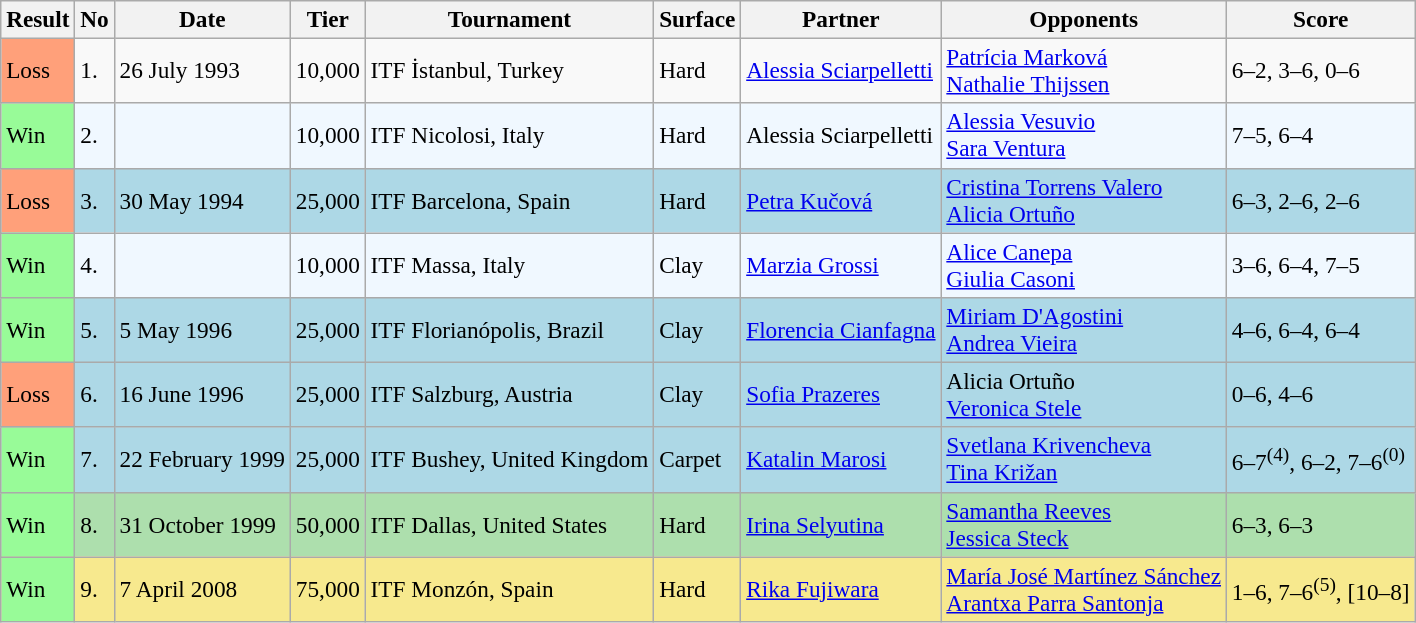<table class="sortable wikitable" style=font-size:97%>
<tr>
<th>Result</th>
<th>No</th>
<th>Date</th>
<th>Tier</th>
<th>Tournament</th>
<th>Surface</th>
<th>Partner</th>
<th>Opponents</th>
<th class="unsortable">Score</th>
</tr>
<tr>
<td style="background:#ffa07a;">Loss</td>
<td>1.</td>
<td>26 July 1993</td>
<td>10,000</td>
<td>ITF İstanbul, Turkey</td>
<td>Hard</td>
<td> <a href='#'>Alessia Sciarpelletti</a></td>
<td> <a href='#'>Patrícia Marková</a> <br>  <a href='#'>Nathalie Thijssen</a></td>
<td>6–2, 3–6, 0–6</td>
</tr>
<tr bgcolor=#f0f8ff>
<td style="background:#98fb98;">Win</td>
<td>2.</td>
<td></td>
<td>10,000</td>
<td>ITF Nicolosi, Italy</td>
<td>Hard</td>
<td> Alessia Sciarpelletti</td>
<td> <a href='#'>Alessia Vesuvio</a> <br>  <a href='#'>Sara Ventura</a></td>
<td>7–5, 6–4</td>
</tr>
<tr bgcolor="lightblue">
<td style="background:#ffa07a;">Loss</td>
<td>3.</td>
<td>30 May 1994</td>
<td>25,000</td>
<td>ITF Barcelona, Spain</td>
<td>Hard</td>
<td> <a href='#'>Petra Kučová</a></td>
<td> <a href='#'>Cristina Torrens Valero</a> <br>  <a href='#'>Alicia Ortuño</a></td>
<td>6–3, 2–6, 2–6</td>
</tr>
<tr bgcolor=#f0f8ff>
<td style="background:#98fb98;">Win</td>
<td>4.</td>
<td></td>
<td>10,000</td>
<td>ITF Massa, Italy</td>
<td>Clay</td>
<td> <a href='#'>Marzia Grossi</a></td>
<td> <a href='#'>Alice Canepa</a> <br>  <a href='#'>Giulia Casoni</a></td>
<td>3–6, 6–4, 7–5</td>
</tr>
<tr style="background:lightblue;">
<td style="background:#98fb98;">Win</td>
<td>5.</td>
<td>5 May 1996</td>
<td>25,000</td>
<td>ITF Florianópolis, Brazil</td>
<td>Clay</td>
<td> <a href='#'>Florencia Cianfagna</a></td>
<td> <a href='#'>Miriam D'Agostini</a> <br>  <a href='#'>Andrea Vieira</a></td>
<td>4–6, 6–4, 6–4</td>
</tr>
<tr style="background:lightblue;">
<td style="background:#ffa07a;">Loss</td>
<td>6.</td>
<td>16 June 1996</td>
<td>25,000</td>
<td>ITF Salzburg, Austria</td>
<td>Clay</td>
<td> <a href='#'>Sofia Prazeres</a></td>
<td> Alicia Ortuño <br>  <a href='#'>Veronica Stele</a></td>
<td>0–6, 4–6</td>
</tr>
<tr style="background:lightblue;">
<td style="background:#98fb98;">Win</td>
<td>7.</td>
<td>22 February 1999</td>
<td>25,000</td>
<td>ITF Bushey, United Kingdom</td>
<td>Carpet</td>
<td> <a href='#'>Katalin Marosi</a></td>
<td> <a href='#'>Svetlana Krivencheva</a> <br>  <a href='#'>Tina Križan</a></td>
<td>6–7<sup>(4)</sup>, 6–2, 7–6<sup>(0)</sup></td>
</tr>
<tr style="background:#addfad;">
<td style="background:#98fb98;">Win</td>
<td>8.</td>
<td>31 October 1999</td>
<td>50,000</td>
<td>ITF Dallas, United States</td>
<td>Hard</td>
<td> <a href='#'>Irina Selyutina</a></td>
<td> <a href='#'>Samantha Reeves</a> <br>  <a href='#'>Jessica Steck</a></td>
<td>6–3, 6–3</td>
</tr>
<tr style="background:#f7e98e;">
<td style="background:#98fb98;">Win</td>
<td>9.</td>
<td>7 April 2008</td>
<td>75,000</td>
<td>ITF Monzón, Spain</td>
<td>Hard</td>
<td> <a href='#'>Rika Fujiwara</a></td>
<td> <a href='#'>María José Martínez Sánchez</a> <br>  <a href='#'>Arantxa Parra Santonja</a></td>
<td>1–6, 7–6<sup>(5)</sup>, [10–8]</td>
</tr>
</table>
